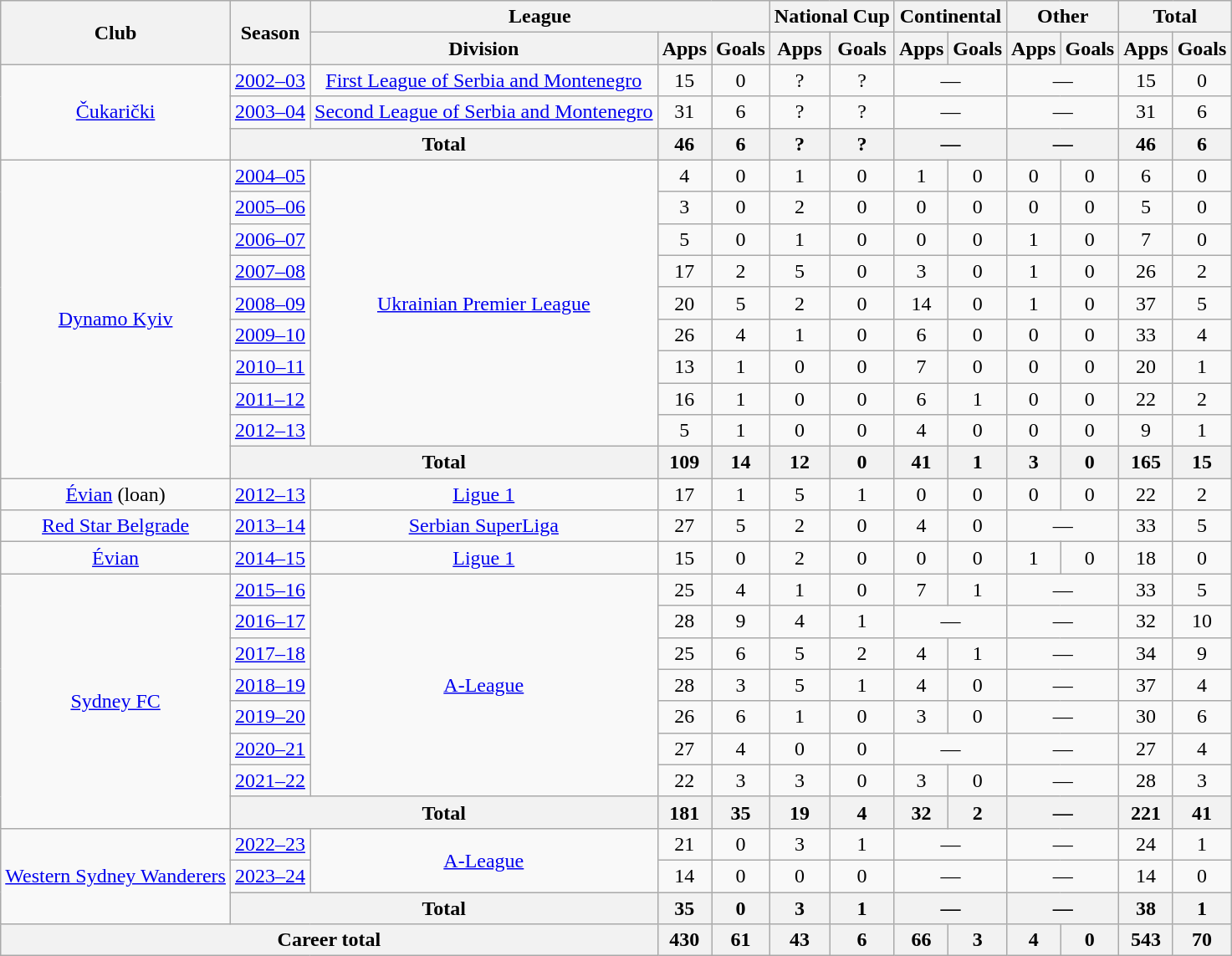<table class="wikitable" style="text-align:center">
<tr>
<th rowspan="2">Club</th>
<th rowspan="2">Season</th>
<th colspan="3">League</th>
<th colspan="2">National Cup</th>
<th colspan="2">Continental</th>
<th colspan="2">Other</th>
<th colspan="2">Total</th>
</tr>
<tr>
<th>Division</th>
<th>Apps</th>
<th>Goals</th>
<th>Apps</th>
<th>Goals</th>
<th>Apps</th>
<th>Goals</th>
<th>Apps</th>
<th>Goals</th>
<th>Apps</th>
<th>Goals</th>
</tr>
<tr>
<td rowspan="3"><a href='#'>Čukarički</a></td>
<td><a href='#'>2002–03</a></td>
<td><a href='#'>First League of Serbia and Montenegro</a></td>
<td>15</td>
<td>0</td>
<td>?</td>
<td>?</td>
<td colspan="2">—</td>
<td colspan="2">—</td>
<td>15</td>
<td>0</td>
</tr>
<tr>
<td><a href='#'>2003–04</a></td>
<td><a href='#'>Second League of Serbia and Montenegro</a></td>
<td>31</td>
<td>6</td>
<td>?</td>
<td>?</td>
<td colspan="2">—</td>
<td colspan="2">—</td>
<td>31</td>
<td>6</td>
</tr>
<tr>
<th colspan="2">Total</th>
<th>46</th>
<th>6</th>
<th>?</th>
<th>?</th>
<th colspan="2">—</th>
<th colspan="2">—</th>
<th>46</th>
<th>6</th>
</tr>
<tr>
<td rowspan="10"><a href='#'>Dynamo Kyiv</a></td>
<td><a href='#'>2004–05</a></td>
<td rowspan="9"><a href='#'>Ukrainian Premier League</a></td>
<td>4</td>
<td>0</td>
<td>1</td>
<td>0</td>
<td>1</td>
<td>0</td>
<td>0</td>
<td>0</td>
<td>6</td>
<td>0</td>
</tr>
<tr>
<td><a href='#'>2005–06</a></td>
<td>3</td>
<td>0</td>
<td>2</td>
<td>0</td>
<td>0</td>
<td>0</td>
<td>0</td>
<td>0</td>
<td>5</td>
<td>0</td>
</tr>
<tr>
<td><a href='#'>2006–07</a></td>
<td>5</td>
<td>0</td>
<td>1</td>
<td>0</td>
<td>0</td>
<td>0</td>
<td>1</td>
<td>0</td>
<td>7</td>
<td>0</td>
</tr>
<tr>
<td><a href='#'>2007–08</a></td>
<td>17</td>
<td>2</td>
<td>5</td>
<td>0</td>
<td>3</td>
<td>0</td>
<td>1</td>
<td>0</td>
<td>26</td>
<td>2</td>
</tr>
<tr>
<td><a href='#'>2008–09</a></td>
<td>20</td>
<td>5</td>
<td>2</td>
<td>0</td>
<td>14</td>
<td>0</td>
<td>1</td>
<td>0</td>
<td>37</td>
<td>5</td>
</tr>
<tr>
<td><a href='#'>2009–10</a></td>
<td>26</td>
<td>4</td>
<td>1</td>
<td>0</td>
<td>6</td>
<td>0</td>
<td>0</td>
<td>0</td>
<td>33</td>
<td>4</td>
</tr>
<tr>
<td><a href='#'>2010–11</a></td>
<td>13</td>
<td>1</td>
<td>0</td>
<td>0</td>
<td>7</td>
<td>0</td>
<td>0</td>
<td>0</td>
<td>20</td>
<td>1</td>
</tr>
<tr>
<td><a href='#'>2011–12</a></td>
<td>16</td>
<td>1</td>
<td>0</td>
<td>0</td>
<td>6</td>
<td>1</td>
<td>0</td>
<td>0</td>
<td>22</td>
<td>2</td>
</tr>
<tr>
<td><a href='#'>2012–13</a></td>
<td>5</td>
<td>1</td>
<td>0</td>
<td>0</td>
<td>4</td>
<td>0</td>
<td>0</td>
<td>0</td>
<td>9</td>
<td>1</td>
</tr>
<tr>
<th colspan="2">Total</th>
<th>109</th>
<th>14</th>
<th>12</th>
<th>0</th>
<th>41</th>
<th>1</th>
<th>3</th>
<th>0</th>
<th>165</th>
<th>15</th>
</tr>
<tr>
<td><a href='#'>Évian</a> (loan)</td>
<td><a href='#'>2012–13</a></td>
<td><a href='#'>Ligue 1</a></td>
<td>17</td>
<td>1</td>
<td>5</td>
<td>1</td>
<td>0</td>
<td>0</td>
<td>0</td>
<td>0</td>
<td>22</td>
<td>2</td>
</tr>
<tr>
<td><a href='#'>Red Star Belgrade</a></td>
<td><a href='#'>2013–14</a></td>
<td><a href='#'>Serbian SuperLiga</a></td>
<td>27</td>
<td>5</td>
<td>2</td>
<td>0</td>
<td>4</td>
<td>0</td>
<td colspan="2">—</td>
<td>33</td>
<td>5</td>
</tr>
<tr>
<td><a href='#'>Évian</a></td>
<td><a href='#'>2014–15</a></td>
<td><a href='#'>Ligue 1</a></td>
<td>15</td>
<td>0</td>
<td>2</td>
<td>0</td>
<td>0</td>
<td>0</td>
<td>1</td>
<td>0</td>
<td>18</td>
<td>0</td>
</tr>
<tr>
<td rowspan="8"><a href='#'>Sydney FC</a></td>
<td><a href='#'>2015–16</a></td>
<td rowspan="7"><a href='#'>A-League</a></td>
<td>25</td>
<td>4</td>
<td>1</td>
<td>0</td>
<td>7</td>
<td>1</td>
<td colspan="2">—</td>
<td>33</td>
<td>5</td>
</tr>
<tr>
<td><a href='#'>2016–17</a></td>
<td>28</td>
<td>9</td>
<td>4</td>
<td>1</td>
<td colspan="2">—</td>
<td colspan="2">—</td>
<td>32</td>
<td>10</td>
</tr>
<tr>
<td><a href='#'>2017–18</a></td>
<td>25</td>
<td>6</td>
<td>5</td>
<td>2</td>
<td>4</td>
<td>1</td>
<td colspan="2">—</td>
<td>34</td>
<td>9</td>
</tr>
<tr>
<td><a href='#'>2018–19</a></td>
<td>28</td>
<td>3</td>
<td>5</td>
<td>1</td>
<td>4</td>
<td>0</td>
<td colspan="2">—</td>
<td>37</td>
<td>4</td>
</tr>
<tr>
<td><a href='#'>2019–20</a></td>
<td>26</td>
<td>6</td>
<td>1</td>
<td>0</td>
<td>3</td>
<td>0</td>
<td colspan="2">—</td>
<td>30</td>
<td>6</td>
</tr>
<tr>
<td><a href='#'>2020–21</a></td>
<td>27</td>
<td>4</td>
<td>0</td>
<td>0</td>
<td colspan="2">—</td>
<td colspan="2">—</td>
<td>27</td>
<td>4</td>
</tr>
<tr>
<td><a href='#'>2021–22</a></td>
<td>22</td>
<td>3</td>
<td>3</td>
<td>0</td>
<td>3</td>
<td>0</td>
<td colspan="2">—</td>
<td>28</td>
<td>3</td>
</tr>
<tr>
<th colspan="2">Total</th>
<th>181</th>
<th>35</th>
<th>19</th>
<th>4</th>
<th>32</th>
<th>2</th>
<th colspan="2">—</th>
<th>221</th>
<th>41</th>
</tr>
<tr>
<td rowspan="3"><a href='#'>Western Sydney Wanderers</a></td>
<td><a href='#'>2022–23</a></td>
<td rowspan="2"><a href='#'>A-League</a></td>
<td>21</td>
<td>0</td>
<td>3</td>
<td>1</td>
<td colspan="2">—</td>
<td colspan="2">—</td>
<td>24</td>
<td>1</td>
</tr>
<tr>
<td><a href='#'>2023–24</a></td>
<td>14</td>
<td>0</td>
<td>0</td>
<td>0</td>
<td colspan="2">—</td>
<td colspan="2">—</td>
<td>14</td>
<td>0</td>
</tr>
<tr>
<th colspan="2">Total</th>
<th>35</th>
<th>0</th>
<th>3</th>
<th>1</th>
<th colspan="2">—</th>
<th colspan="2">—</th>
<th>38</th>
<th>1</th>
</tr>
<tr>
<th colspan="3">Career total</th>
<th>430</th>
<th>61</th>
<th>43</th>
<th>6</th>
<th>66</th>
<th>3</th>
<th>4</th>
<th>0</th>
<th>543</th>
<th>70</th>
</tr>
</table>
